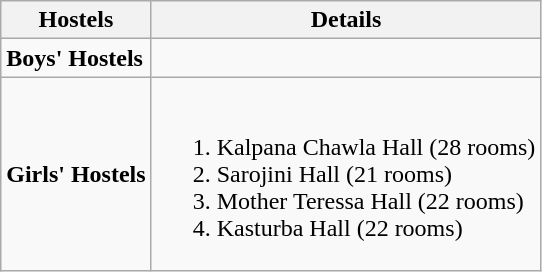<table class="wikitable">
<tr>
<th>Hostels</th>
<th>Details</th>
</tr>
<tr>
<td><strong>Boys' Hostels</strong></td>
<td><br></td>
</tr>
<tr>
<td><strong>Girls' Hostels</strong></td>
<td><br><ol><li>Kalpana Chawla Hall (28 rooms)</li><li>Sarojini Hall (21 rooms)</li><li>Mother Teressa Hall (22 rooms)</li><li>Kasturba Hall (22 rooms)</li></ol></td>
</tr>
</table>
